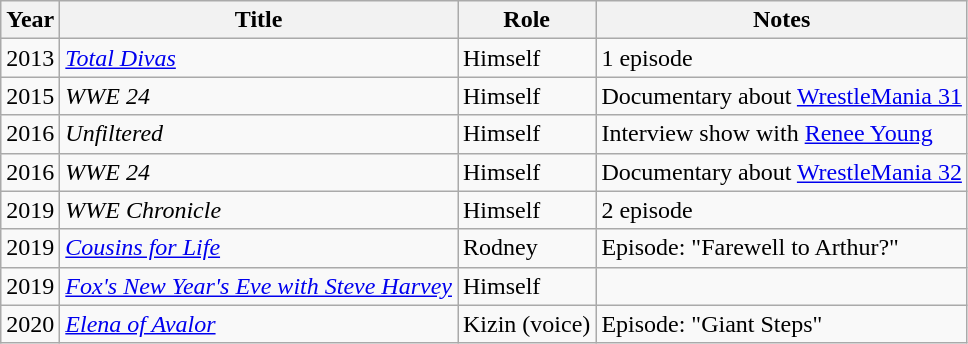<table class="wikitable sortable">
<tr>
<th>Year</th>
<th>Title</th>
<th>Role</th>
<th class="unsortable">Notes</th>
</tr>
<tr>
<td>2013</td>
<td><em><a href='#'>Total Divas</a></em></td>
<td>Himself</td>
<td>1 episode</td>
</tr>
<tr>
<td>2015</td>
<td><em>WWE 24</em></td>
<td>Himself</td>
<td>Documentary about <a href='#'>WrestleMania 31</a></td>
</tr>
<tr>
<td>2016</td>
<td><em>Unfiltered</em></td>
<td>Himself</td>
<td>Interview show with <a href='#'>Renee Young</a></td>
</tr>
<tr>
<td>2016</td>
<td><em>WWE 24</em></td>
<td>Himself</td>
<td>Documentary about <a href='#'>WrestleMania 32</a></td>
</tr>
<tr>
<td>2019</td>
<td><em>WWE Chronicle</em></td>
<td>Himself</td>
<td>2 episode</td>
</tr>
<tr>
<td>2019</td>
<td><em><a href='#'>Cousins for Life</a></em></td>
<td>Rodney</td>
<td>Episode: "Farewell to Arthur?"</td>
</tr>
<tr>
<td>2019</td>
<td><em><a href='#'>Fox's New Year's Eve with Steve Harvey</a></em></td>
<td>Himself</td>
<td></td>
</tr>
<tr>
<td>2020</td>
<td><em><a href='#'>Elena of Avalor</a></em></td>
<td>Kizin (voice)</td>
<td>Episode: "Giant Steps"</td>
</tr>
</table>
